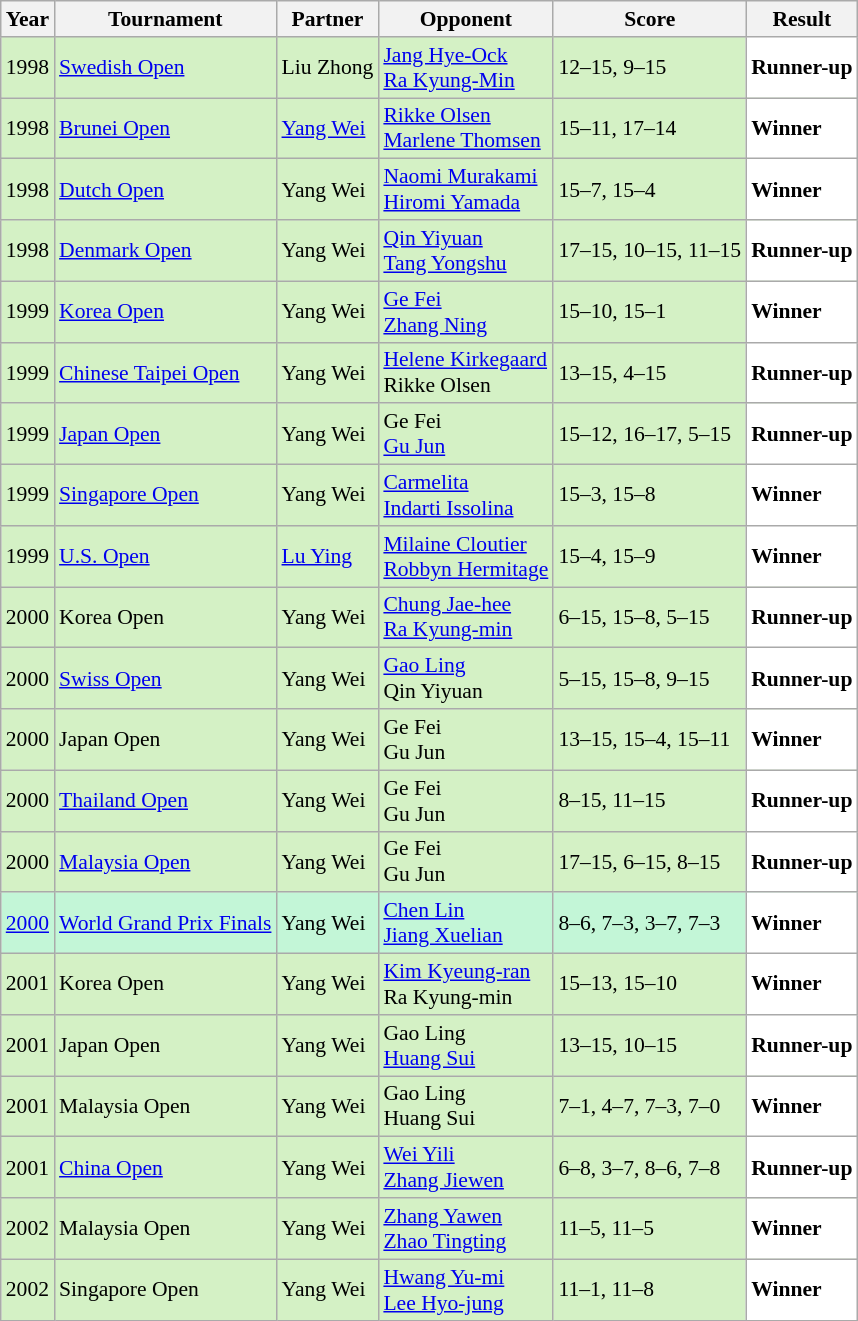<table class="sortable wikitable" style="font-size: 90%;">
<tr>
<th>Year</th>
<th>Tournament</th>
<th>Partner</th>
<th>Opponent</th>
<th>Score</th>
<th>Result</th>
</tr>
<tr style="background:#D4F1C5">
<td align="center">1998</td>
<td align="left"><a href='#'>Swedish Open</a></td>
<td align="left"> Liu Zhong</td>
<td align="left"> <a href='#'>Jang Hye-Ock</a> <br>  <a href='#'>Ra Kyung-Min</a></td>
<td align="left">12–15, 9–15</td>
<td style="text-align:left; background:white"> <strong>Runner-up</strong></td>
</tr>
<tr style="background:#D4F1C5">
<td align="center">1998</td>
<td align="left"><a href='#'>Brunei Open</a></td>
<td align="left"> <a href='#'>Yang Wei</a></td>
<td align="left"> <a href='#'>Rikke Olsen</a> <br>  <a href='#'>Marlene Thomsen</a></td>
<td align="left">15–11, 17–14</td>
<td style="text-align:left; background:white"> <strong>Winner</strong></td>
</tr>
<tr style="background:#D4F1C5">
<td align="center">1998</td>
<td align="left"><a href='#'>Dutch Open</a></td>
<td align="left"> Yang Wei</td>
<td align="left"> <a href='#'>Naomi Murakami</a> <br>  <a href='#'>Hiromi Yamada</a></td>
<td align="left">15–7, 15–4</td>
<td style="text-align:left; background:white"> <strong>Winner</strong></td>
</tr>
<tr style="background:#D4F1C5">
<td align="center">1998</td>
<td align="left"><a href='#'>Denmark Open</a></td>
<td align="left"> Yang Wei</td>
<td align="left"> <a href='#'>Qin Yiyuan</a> <br>  <a href='#'>Tang Yongshu</a></td>
<td align="left">17–15, 10–15, 11–15</td>
<td style="text-align:left; background:white"> <strong>Runner-up</strong></td>
</tr>
<tr style="background:#D4F1C5">
<td align="center">1999</td>
<td align="left"><a href='#'>Korea Open</a></td>
<td align="left"> Yang Wei</td>
<td align="left"> <a href='#'>Ge Fei</a> <br>  <a href='#'>Zhang Ning</a></td>
<td align="left">15–10, 15–1</td>
<td style="text-align:left; background:white"> <strong>Winner</strong></td>
</tr>
<tr style="background:#D4F1C5">
<td align="center">1999</td>
<td align="left"><a href='#'>Chinese Taipei Open</a></td>
<td align="left"> Yang Wei</td>
<td align="left"> <a href='#'>Helene Kirkegaard</a> <br>  Rikke Olsen</td>
<td align="left">13–15, 4–15</td>
<td style="text-align:left; background:white"> <strong>Runner-up</strong></td>
</tr>
<tr style="background:#D4F1C5">
<td align="center">1999</td>
<td align="left"><a href='#'>Japan Open</a></td>
<td align="left"> Yang Wei</td>
<td align="left"> Ge Fei <br>  <a href='#'>Gu Jun</a></td>
<td align="left">15–12, 16–17, 5–15</td>
<td style="text-align:left; background:white"> <strong>Runner-up</strong></td>
</tr>
<tr style="background:#D4F1C5">
<td align="center">1999</td>
<td align="left"><a href='#'>Singapore Open</a></td>
<td align="left"> Yang Wei</td>
<td align="left"> <a href='#'>Carmelita</a> <br>  <a href='#'>Indarti Issolina</a></td>
<td align="left">15–3, 15–8</td>
<td style="text-align:left; background:white"> <strong>Winner</strong></td>
</tr>
<tr style="background:#D4F1C5">
<td align="center">1999</td>
<td align="left"><a href='#'>U.S. Open</a></td>
<td align="left"> <a href='#'>Lu Ying</a></td>
<td align="left"> <a href='#'>Milaine Cloutier</a> <br>  <a href='#'>Robbyn Hermitage</a></td>
<td align="left">15–4, 15–9</td>
<td style="text-align:left; background:white"> <strong>Winner</strong></td>
</tr>
<tr style="background:#D4F1C5">
<td align="center">2000</td>
<td align="left">Korea Open</td>
<td align="left"> Yang Wei</td>
<td align="left"> <a href='#'>Chung Jae-hee</a> <br>  <a href='#'>Ra Kyung-min</a></td>
<td align="left">6–15, 15–8, 5–15</td>
<td style="text-align:left; background:white"> <strong>Runner-up</strong></td>
</tr>
<tr style="background:#D4F1C5">
<td align="center">2000</td>
<td align="left"><a href='#'>Swiss Open</a></td>
<td align="left"> Yang Wei</td>
<td align="left"> <a href='#'>Gao Ling</a> <br>  Qin Yiyuan</td>
<td align="left">5–15, 15–8, 9–15</td>
<td style="text-align:left; background:white"> <strong>Runner-up</strong></td>
</tr>
<tr style="background:#D4F1C5">
<td align="center">2000</td>
<td align="left">Japan Open</td>
<td align="left"> Yang Wei</td>
<td align="left"> Ge Fei <br>  Gu Jun</td>
<td align="left">13–15, 15–4, 15–11</td>
<td style="text-align:left; background:white"> <strong>Winner</strong></td>
</tr>
<tr style="background:#D4F1C5">
<td align="center">2000</td>
<td align="left"><a href='#'>Thailand Open</a></td>
<td align="left"> Yang Wei</td>
<td align="left"> Ge Fei <br>  Gu Jun</td>
<td align="left">8–15, 11–15</td>
<td style="text-align:left; background:white"> <strong>Runner-up</strong></td>
</tr>
<tr style="background:#D4F1C5">
<td align="center">2000</td>
<td align="left"><a href='#'>Malaysia Open</a></td>
<td align="left"> Yang Wei</td>
<td align="left"> Ge Fei <br>  Gu Jun</td>
<td align="left">17–15, 6–15, 8–15</td>
<td style="text-align:left; background:white"> <strong>Runner-up</strong></td>
</tr>
<tr style="background:#C3F6D7">
<td align="center"><a href='#'>2000</a></td>
<td align="left"><a href='#'>World Grand Prix Finals</a></td>
<td align="left"> Yang Wei</td>
<td align="left"> <a href='#'>Chen Lin</a> <br>  <a href='#'>Jiang Xuelian</a></td>
<td align="left">8–6, 7–3, 3–7, 7–3</td>
<td style="text-align:left; background:white"> <strong>Winner</strong></td>
</tr>
<tr style="background:#D4F1C5">
<td align="center">2001</td>
<td align="left">Korea Open</td>
<td align="left"> Yang Wei</td>
<td align="left"> <a href='#'>Kim Kyeung-ran</a> <br>  Ra Kyung-min</td>
<td align="left">15–13, 15–10</td>
<td style="text-align:left; background:white"> <strong>Winner</strong></td>
</tr>
<tr style="background:#D4F1C5">
<td align="center">2001</td>
<td align="left">Japan Open</td>
<td align="left"> Yang Wei</td>
<td align="left"> Gao Ling <br>  <a href='#'>Huang Sui</a></td>
<td align="left">13–15, 10–15</td>
<td style="text-align:left; background:white"> <strong>Runner-up</strong></td>
</tr>
<tr style="background:#D4F1C5">
<td align="center">2001</td>
<td align="left">Malaysia Open</td>
<td align="left"> Yang Wei</td>
<td align="left"> Gao Ling <br>  Huang Sui</td>
<td align="left">7–1, 4–7, 7–3, 7–0</td>
<td style="text-align:left; background:white"> <strong>Winner</strong></td>
</tr>
<tr style="background:#D4F1C5">
<td align="center">2001</td>
<td align="left"><a href='#'>China Open</a></td>
<td align="left"> Yang Wei</td>
<td align="left"> <a href='#'>Wei Yili</a> <br>  <a href='#'>Zhang Jiewen</a></td>
<td align="left">6–8, 3–7, 8–6, 7–8</td>
<td style="text-align:left; background:white"> <strong>Runner-up</strong></td>
</tr>
<tr style="background:#D4F1C5">
<td align="center">2002</td>
<td align="left">Malaysia Open</td>
<td align="left"> Yang Wei</td>
<td align="left"> <a href='#'>Zhang Yawen</a> <br>  <a href='#'>Zhao Tingting</a></td>
<td align="left">11–5, 11–5</td>
<td style="text-align:left; background:white"> <strong>Winner</strong></td>
</tr>
<tr style="background:#D4F1C5">
<td align="center">2002</td>
<td align="left">Singapore Open</td>
<td align="left"> Yang Wei</td>
<td align="left"> <a href='#'>Hwang Yu-mi</a> <br>  <a href='#'>Lee Hyo-jung</a></td>
<td align="left">11–1, 11–8</td>
<td style="text-align:left; background:white"> <strong>Winner</strong></td>
</tr>
</table>
